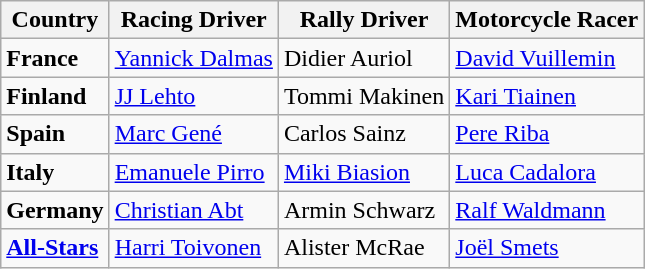<table class="wikitable">
<tr>
<th>Country</th>
<th>Racing Driver</th>
<th>Rally Driver</th>
<th>Motorcycle Racer</th>
</tr>
<tr>
<td><strong>France</strong></td>
<td> <a href='#'>Yannick Dalmas</a></td>
<td> Didier Auriol</td>
<td> <a href='#'>David Vuillemin</a></td>
</tr>
<tr>
<td><strong>Finland</strong></td>
<td> <a href='#'>JJ Lehto</a></td>
<td> Tommi Makinen</td>
<td> <a href='#'>Kari Tiainen</a></td>
</tr>
<tr>
<td><strong>Spain</strong></td>
<td> <a href='#'>Marc Gené</a></td>
<td> Carlos Sainz</td>
<td> <a href='#'>Pere Riba</a></td>
</tr>
<tr>
<td><strong>Italy</strong></td>
<td> <a href='#'>Emanuele Pirro</a></td>
<td> <a href='#'>Miki Biasion</a></td>
<td> <a href='#'>Luca Cadalora</a></td>
</tr>
<tr>
<td><strong>Germany</strong></td>
<td> <a href='#'>Christian Abt</a></td>
<td> Armin Schwarz</td>
<td> <a href='#'>Ralf Waldmann</a></td>
</tr>
<tr>
<td><strong><a href='#'>All-Stars</a></strong></td>
<td> <a href='#'>Harri Toivonen</a></td>
<td> Alister McRae</td>
<td> <a href='#'>Joël Smets</a></td>
</tr>
</table>
